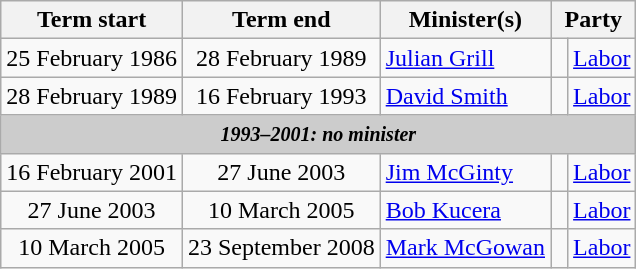<table class="wikitable">
<tr>
<th>Term start</th>
<th>Term end</th>
<th>Minister(s)</th>
<th colspan="2">Party</th>
</tr>
<tr>
<td align=center>25 February 1986</td>
<td align=center>28 February 1989</td>
<td><a href='#'>Julian Grill</a></td>
<td> </td>
<td><a href='#'>Labor</a></td>
</tr>
<tr>
<td align=center>28 February 1989</td>
<td align=center>16 February 1993</td>
<td><a href='#'>David Smith</a></td>
<td> </td>
<td><a href='#'>Labor</a></td>
</tr>
<tr>
<th colspan=5 style="background: #cccccc;"><small><strong><em>1993–2001: no minister</em></strong></small></th>
</tr>
<tr>
<td align=center>16 February 2001</td>
<td align=center>27 June 2003</td>
<td><a href='#'>Jim McGinty</a></td>
<td> </td>
<td><a href='#'>Labor</a></td>
</tr>
<tr>
<td align=center>27 June 2003</td>
<td align=center>10 March 2005</td>
<td><a href='#'>Bob Kucera</a></td>
<td> </td>
<td><a href='#'>Labor</a></td>
</tr>
<tr>
<td align=center>10 March 2005</td>
<td align=center>23 September 2008</td>
<td><a href='#'>Mark McGowan</a></td>
<td> </td>
<td><a href='#'>Labor</a></td>
</tr>
</table>
